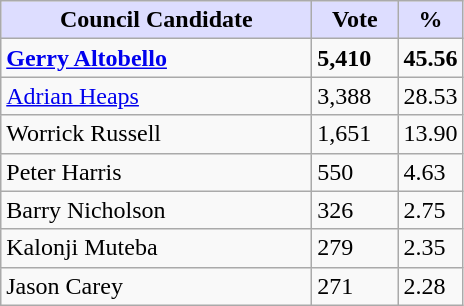<table class="wikitable sortable">
<tr>
<th style="background:#ddf; width:200px;">Council Candidate</th>
<th style="background:#ddf; width:50px;">Vote</th>
<th style="background:#ddf; width:30px;">%</th>
</tr>
<tr>
<td><strong><a href='#'>Gerry Altobello</a></strong></td>
<td><strong>5,410</strong></td>
<td><strong>45.56</strong></td>
</tr>
<tr>
<td><a href='#'>Adrian Heaps</a></td>
<td>3,388</td>
<td>28.53</td>
</tr>
<tr>
<td>Worrick Russell</td>
<td>1,651</td>
<td>13.90</td>
</tr>
<tr>
<td>Peter Harris</td>
<td>550</td>
<td>4.63</td>
</tr>
<tr>
<td>Barry Nicholson</td>
<td>326</td>
<td>2.75</td>
</tr>
<tr>
<td>Kalonji Muteba</td>
<td>279</td>
<td>2.35</td>
</tr>
<tr>
<td>Jason Carey</td>
<td>271</td>
<td>2.28</td>
</tr>
</table>
